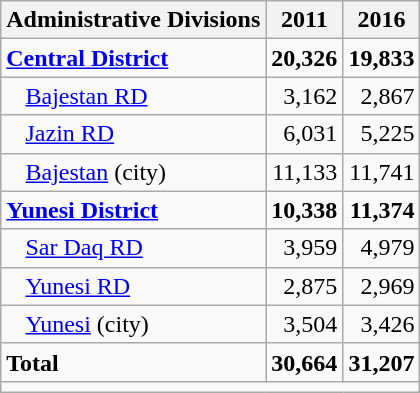<table class="wikitable">
<tr>
<th>Administrative Divisions</th>
<th>2011</th>
<th>2016</th>
</tr>
<tr>
<td><strong><a href='#'>Central District</a></strong></td>
<td style="text-align: right;"><strong>20,326</strong></td>
<td style="text-align: right;"><strong>19,833</strong></td>
</tr>
<tr>
<td style="padding-left: 1em;"><a href='#'>Bajestan RD</a></td>
<td style="text-align: right;">3,162</td>
<td style="text-align: right;">2,867</td>
</tr>
<tr>
<td style="padding-left: 1em;"><a href='#'>Jazin RD</a></td>
<td style="text-align: right;">6,031</td>
<td style="text-align: right;">5,225</td>
</tr>
<tr>
<td style="padding-left: 1em;"><a href='#'>Bajestan</a> (city)</td>
<td style="text-align: right;">11,133</td>
<td style="text-align: right;">11,741</td>
</tr>
<tr>
<td><strong><a href='#'>Yunesi District</a></strong></td>
<td style="text-align: right;"><strong>10,338</strong></td>
<td style="text-align: right;"><strong>11,374</strong></td>
</tr>
<tr>
<td style="padding-left: 1em;"><a href='#'>Sar Daq RD</a></td>
<td style="text-align: right;">3,959</td>
<td style="text-align: right;">4,979</td>
</tr>
<tr>
<td style="padding-left: 1em;"><a href='#'>Yunesi RD</a></td>
<td style="text-align: right;">2,875</td>
<td style="text-align: right;">2,969</td>
</tr>
<tr>
<td style="padding-left: 1em;"><a href='#'>Yunesi</a> (city)</td>
<td style="text-align: right;">3,504</td>
<td style="text-align: right;">3,426</td>
</tr>
<tr>
<td><strong>Total</strong></td>
<td style="text-align: right;"><strong>30,664</strong></td>
<td style="text-align: right;"><strong>31,207</strong></td>
</tr>
<tr>
<td colspan=3></td>
</tr>
</table>
